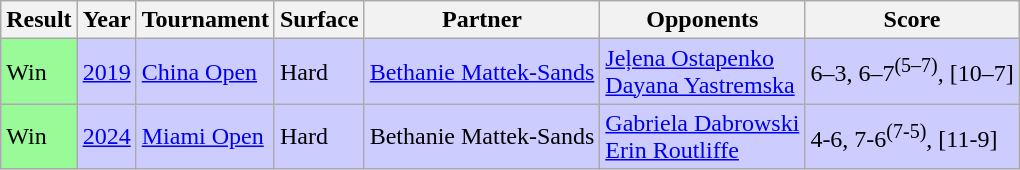<table class="sortable wikitable">
<tr>
<th>Result</th>
<th>Year</th>
<th>Tournament</th>
<th>Surface</th>
<th>Partner</th>
<th>Opponents</th>
<th>Score</th>
</tr>
<tr style="background:#CCCCFF">
<td bgcolor=98FB98>Win</td>
<td><a href='#'>2019</a></td>
<td><a href='#'>China Open</a></td>
<td>Hard</td>
<td> <a href='#'>Bethanie Mattek-Sands</a></td>
<td> <a href='#'>Jeļena Ostapenko</a> <br>  <a href='#'>Dayana Yastremska</a></td>
<td>6–3, 6–7<sup>(5–7)</sup>, [10–7]</td>
</tr>
<tr style="background:#CCCCFF">
<td bgcolor=98FB98>Win</td>
<td><a href='#'>2024</a></td>
<td><a href='#'>Miami Open</a></td>
<td>Hard</td>
<td> Bethanie Mattek-Sands</td>
<td> <a href='#'>Gabriela Dabrowski</a> <br>  <a href='#'>Erin Routliffe</a></td>
<td>4-6, 7-6<sup>(7-5)</sup>, [11-9]</td>
</tr>
</table>
